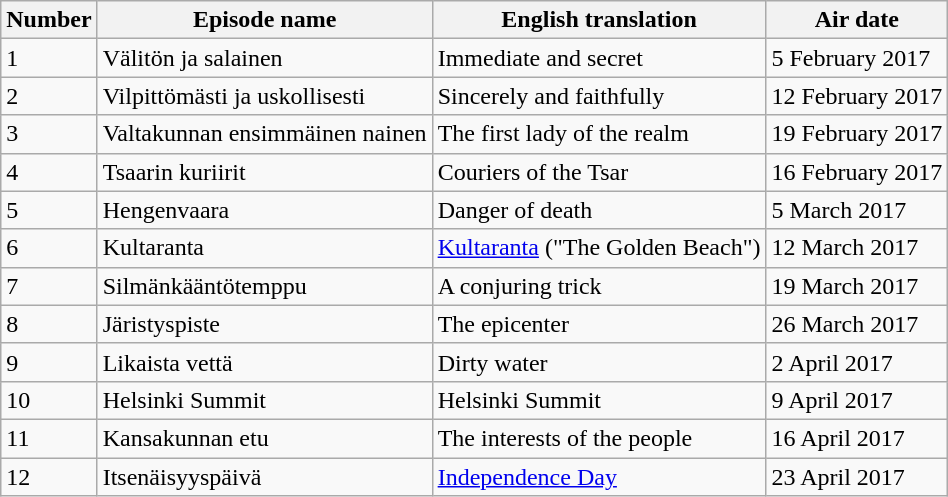<table class="wikitable">
<tr>
<th>Number</th>
<th>Episode name</th>
<th>English translation</th>
<th>Air date</th>
</tr>
<tr>
<td>1</td>
<td>Välitön ja salainen</td>
<td>Immediate and secret</td>
<td>5 February 2017</td>
</tr>
<tr>
<td>2</td>
<td>Vilpittömästi ja uskollisesti</td>
<td>Sincerely and faithfully</td>
<td>12 February 2017</td>
</tr>
<tr>
<td>3</td>
<td>Valtakunnan ensimmäinen nainen</td>
<td>The first lady of the realm</td>
<td>19 February 2017</td>
</tr>
<tr>
<td>4</td>
<td>Tsaarin kuriirit</td>
<td>Couriers of the Tsar</td>
<td>16 February 2017</td>
</tr>
<tr>
<td>5</td>
<td>Hengenvaara</td>
<td>Danger of death</td>
<td>5 March 2017</td>
</tr>
<tr>
<td>6</td>
<td>Kultaranta</td>
<td><a href='#'>Kultaranta</a> ("The Golden Beach")</td>
<td>12 March 2017</td>
</tr>
<tr>
<td>7</td>
<td>Silmänkääntötemppu</td>
<td>A conjuring trick</td>
<td>19 March 2017</td>
</tr>
<tr>
<td>8</td>
<td>Järistyspiste</td>
<td>The epicenter</td>
<td>26 March 2017</td>
</tr>
<tr>
<td>9</td>
<td>Likaista vettä</td>
<td>Dirty water</td>
<td>2 April 2017</td>
</tr>
<tr>
<td>10</td>
<td>Helsinki Summit</td>
<td>Helsinki Summit</td>
<td>9 April 2017</td>
</tr>
<tr>
<td>11</td>
<td>Kansakunnan etu</td>
<td>The interests of the people</td>
<td>16 April 2017</td>
</tr>
<tr>
<td>12</td>
<td>Itsenäisyyspäivä</td>
<td><a href='#'>Independence Day</a></td>
<td>23 April 2017</td>
</tr>
</table>
